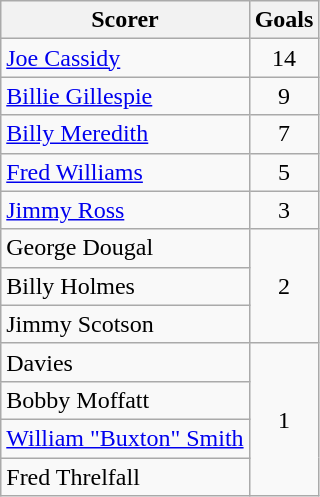<table class="wikitable">
<tr>
<th>Scorer</th>
<th>Goals</th>
</tr>
<tr>
<td> <a href='#'>Joe Cassidy</a></td>
<td align=center>14</td>
</tr>
<tr>
<td> <a href='#'>Billie Gillespie</a></td>
<td align=center>9</td>
</tr>
<tr>
<td> <a href='#'>Billy Meredith</a></td>
<td align=center>7</td>
</tr>
<tr>
<td> <a href='#'>Fred Williams</a></td>
<td align=center>5</td>
</tr>
<tr>
<td> <a href='#'>Jimmy Ross</a></td>
<td align=center>3</td>
</tr>
<tr>
<td>George Dougal</td>
<td rowspan="3" align=center>2</td>
</tr>
<tr>
<td>Billy Holmes</td>
</tr>
<tr>
<td>Jimmy Scotson</td>
</tr>
<tr>
<td>Davies</td>
<td rowspan="4" align=center>1</td>
</tr>
<tr>
<td>Bobby Moffatt</td>
</tr>
<tr>
<td> <a href='#'>William "Buxton" Smith</a></td>
</tr>
<tr>
<td>Fred Threlfall</td>
</tr>
</table>
